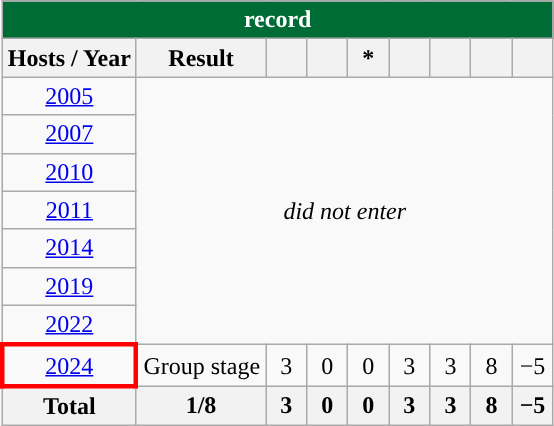<table class="wikitable mw-collapsible" style="text-align: center;font-size:100%;">
<tr>
<th colspan="9" style="background: #006C35; color: white;"><a href='#'></a> record</th>
</tr>
<tr>
<th>Hosts / Year</th>
<th>Result</th>
<th width="20"></th>
<th width="20"></th>
<th width="20">*</th>
<th width="20"></th>
<th width="20"></th>
<th width="20"></th>
<th width="20"></th>
</tr>
<tr>
<td> <a href='#'>2005</a></td>
<td colspan="8" rowspan="7"><em>did not enter</em></td>
</tr>
<tr>
<td> <a href='#'>2007</a></td>
</tr>
<tr>
<td> <a href='#'>2010</a></td>
</tr>
<tr>
<td> <a href='#'>2011</a></td>
</tr>
<tr>
<td> <a href='#'>2014</a></td>
</tr>
<tr>
<td> <a href='#'>2019</a></td>
</tr>
<tr>
<td> <a href='#'>2022</a></td>
</tr>
<tr>
<td style="border: 3px solid red"> <a href='#'>2024</a></td>
<td>Group stage</td>
<td>3</td>
<td>0</td>
<td>0</td>
<td>3</td>
<td>3</td>
<td>8</td>
<td>−5</td>
</tr>
<tr>
<th>Total</th>
<th>1/8</th>
<th>3</th>
<th>0</th>
<th>0</th>
<th>3</th>
<th>3</th>
<th>8</th>
<th>−5</th>
</tr>
</table>
